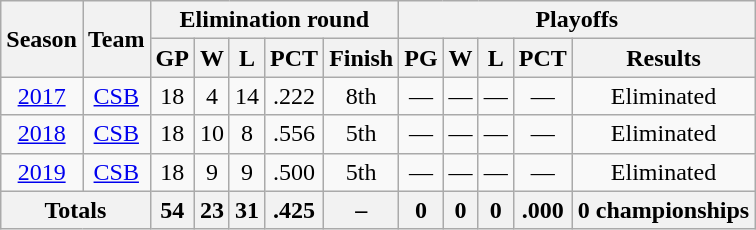<table class=wikitable style="text-align:center">
<tr>
<th rowspan=2>Season</th>
<th rowspan="2">Team</th>
<th colspan="5">Elimination round</th>
<th colspan="5">Playoffs</th>
</tr>
<tr>
<th>GP</th>
<th>W</th>
<th>L</th>
<th>PCT</th>
<th>Finish</th>
<th>PG</th>
<th>W</th>
<th>L</th>
<th>PCT</th>
<th>Results</th>
</tr>
<tr>
<td><a href='#'>2017</a></td>
<td><a href='#'>CSB</a></td>
<td>18</td>
<td>4</td>
<td>14</td>
<td>.222</td>
<td>8th</td>
<td>—</td>
<td>—</td>
<td>—</td>
<td>—</td>
<td>Eliminated</td>
</tr>
<tr>
<td><a href='#'>2018</a></td>
<td><a href='#'>CSB</a></td>
<td>18</td>
<td>10</td>
<td>8</td>
<td>.556</td>
<td>5th</td>
<td>—</td>
<td>—</td>
<td>—</td>
<td>—</td>
<td>Eliminated</td>
</tr>
<tr>
<td><a href='#'>2019</a></td>
<td><a href='#'>CSB</a></td>
<td>18</td>
<td>9</td>
<td>9</td>
<td>.500</td>
<td>5th</td>
<td>—</td>
<td>—</td>
<td>—</td>
<td>—</td>
<td>Eliminated</td>
</tr>
<tr>
<th colspan="2">Totals</th>
<th>54</th>
<th>23</th>
<th>31</th>
<th>.425</th>
<th>–</th>
<th>0</th>
<th>0</th>
<th>0</th>
<th>.000</th>
<th>0 championships</th>
</tr>
</table>
